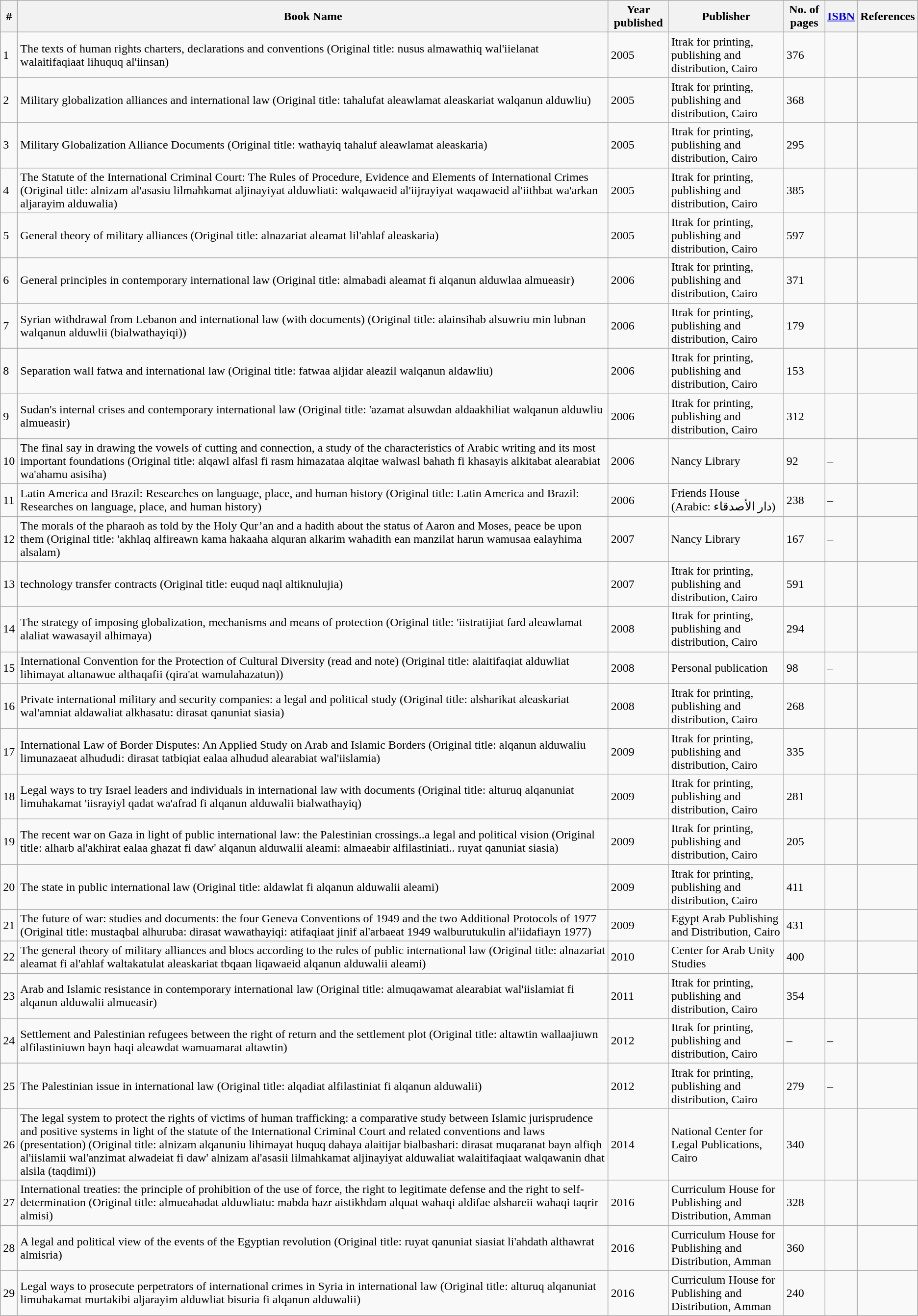<table class="wikitable">
<tr>
<th>#</th>
<th>Book Name</th>
<th>Year published</th>
<th>Publisher</th>
<th>No. of pages</th>
<th><a href='#'>ISBN</a></th>
<th>References</th>
</tr>
<tr>
<td>1</td>
<td>The texts of human rights charters, declarations and conventions (Original title: nusus almawathiq wal'iielanat walaitifaqiaat lihuquq al'iinsan)</td>
<td>2005</td>
<td>Itrak for printing, publishing and distribution, Cairo</td>
<td>376</td>
<td></td>
<td></td>
</tr>
<tr>
<td>2</td>
<td>Military globalization alliances and international law (Original title: tahalufat aleawlamat aleaskariat walqanun alduwliu)</td>
<td>2005</td>
<td>Itrak for printing, publishing and distribution, Cairo</td>
<td>368</td>
<td></td>
<td></td>
</tr>
<tr>
<td>3</td>
<td>Military Globalization Alliance Documents (Original title: wathayiq tahaluf aleawlamat aleaskaria)</td>
<td>2005</td>
<td>Itrak for printing, publishing and distribution, Cairo</td>
<td>295</td>
<td></td>
<td></td>
</tr>
<tr>
<td>4</td>
<td>The Statute of the International Criminal Court: The Rules of Procedure, Evidence and Elements of International Crimes (Original title: alnizam al'asasiu lilmahkamat aljinayiyat alduwliati: walqawaeid al'iijrayiyat waqawaeid al'iithbat wa'arkan aljarayim alduwalia)</td>
<td>2005</td>
<td>Itrak for printing, publishing and distribution, Cairo</td>
<td>385</td>
<td></td>
<td></td>
</tr>
<tr>
<td>5</td>
<td>General theory of military alliances (Original title: alnazariat aleamat lil'ahlaf aleaskaria)</td>
<td>2005</td>
<td>Itrak for printing, publishing and distribution, Cairo</td>
<td>597</td>
<td></td>
<td></td>
</tr>
<tr>
<td>6</td>
<td>General principles in contemporary international law (Original title: almabadi aleamat fi alqanun alduwlaa almueasir)</td>
<td>2006</td>
<td>Itrak for printing, publishing and distribution, Cairo</td>
<td>371</td>
<td></td>
<td></td>
</tr>
<tr>
<td>7</td>
<td>Syrian withdrawal from Lebanon and international law (with documents) (Original title: alainsihab alsuwriu min lubnan walqanun alduwlii (bialwathayiqi))</td>
<td>2006</td>
<td>Itrak for printing, publishing and distribution, Cairo</td>
<td>179</td>
<td></td>
<td></td>
</tr>
<tr>
<td>8</td>
<td>Separation wall fatwa and international law (Original title: fatwaa aljidar aleazil walqanun aldawliu)</td>
<td>2006</td>
<td>Itrak for printing, publishing and distribution, Cairo</td>
<td>153</td>
<td></td>
<td></td>
</tr>
<tr>
<td>9</td>
<td>Sudan's internal crises and contemporary international law (Original title: 'azamat alsuwdan aldaakhiliat walqanun alduwliu almueasir)</td>
<td>2006</td>
<td>Itrak for printing, publishing and distribution, Cairo</td>
<td>312</td>
<td></td>
<td></td>
</tr>
<tr>
<td>10</td>
<td>The final say in drawing the vowels of cutting and connection, a study of the characteristics of Arabic writing and its most important foundations (Original title: alqawl alfasl fi rasm himazataa alqitae walwasl bahath fi khasayis alkitabat alearabiat wa'ahamu asisiha)</td>
<td>2006</td>
<td>Nancy Library</td>
<td>92</td>
<td>–</td>
<td></td>
</tr>
<tr>
<td>11</td>
<td>Latin America and Brazil: Researches on language, place, and human history (Original title: Latin America and Brazil: Researches on language, place, and human history)</td>
<td>2006</td>
<td>Friends House (Arabic: دار الأصدقاء)</td>
<td>238</td>
<td>–</td>
<td></td>
</tr>
<tr>
<td>12</td>
<td>The morals of the pharaoh as told by the Holy Qur’an and a hadith about the status of Aaron and Moses, peace be upon them (Original title: 'akhlaq alfireawn kama hakaaha alquran alkarim wahadith ean manzilat harun wamusaa ealayhima alsalam)</td>
<td>2007</td>
<td>Nancy Library</td>
<td>167</td>
<td>–</td>
<td></td>
</tr>
<tr>
<td>13</td>
<td>technology transfer contracts (Original title: euqud naql altiknulujia)</td>
<td>2007</td>
<td>Itrak for printing, publishing and distribution, Cairo</td>
<td>591</td>
<td></td>
<td></td>
</tr>
<tr>
<td>14</td>
<td>The strategy of imposing globalization, mechanisms and means of protection (Original title: 'iistratijiat fard aleawlamat alaliat wawasayil alhimaya)</td>
<td>2008</td>
<td>Itrak for printing, publishing and distribution, Cairo</td>
<td>294</td>
<td></td>
<td></td>
</tr>
<tr>
<td>15</td>
<td>International Convention for the Protection of Cultural Diversity (read and note) (Original title: alaitifaqiat alduwliat lihimayat altanawue althaqafii (qira'at wamulahazatun))</td>
<td>2008</td>
<td>Personal publication</td>
<td>98</td>
<td>–</td>
<td></td>
</tr>
<tr>
<td>16</td>
<td>Private international military and security companies: a legal and political study (Original title: alsharikat aleaskariat wal'amniat aldawaliat alkhasatu: dirasat qanuniat siasia)</td>
<td>2008</td>
<td>Itrak for printing, publishing and distribution, Cairo</td>
<td>268</td>
<td></td>
<td></td>
</tr>
<tr>
<td>17</td>
<td>International Law of Border Disputes: An Applied Study on Arab and Islamic Borders (Original title: alqanun alduwaliu limunazaeat alhududi: dirasat tatbiqiat ealaa alhudud alearabiat wal'iislamia)</td>
<td>2009</td>
<td>Itrak for printing, publishing and distribution, Cairo</td>
<td>335</td>
<td></td>
<td></td>
</tr>
<tr>
<td>18</td>
<td>Legal ways to try Israel leaders and individuals in international law with documents (Original title: alturuq alqanuniat limuhakamat 'iisrayiyl qadat wa'afrad fi alqanun alduwalii bialwathayiq)</td>
<td>2009</td>
<td>Itrak for printing, publishing and distribution, Cairo</td>
<td>281</td>
<td></td>
<td></td>
</tr>
<tr>
<td>19</td>
<td>The recent war on Gaza in light of public international law: the Palestinian crossings..a legal and political vision (Original title: alharb al'akhirat ealaa ghazat fi daw' alqanun alduwalii aleami: almaeabir alfilastiniati.. ruyat qanuniat siasia)</td>
<td>2009</td>
<td>Itrak for printing, publishing and distribution, Cairo</td>
<td>205</td>
<td></td>
<td></td>
</tr>
<tr>
<td>20</td>
<td>The state in public international law (Original title: aldawlat fi alqanun alduwalii aleami)</td>
<td>2009</td>
<td>Itrak for printing, publishing and distribution, Cairo</td>
<td>411</td>
<td></td>
<td></td>
</tr>
<tr>
<td>21</td>
<td>The future of war: studies and documents: the four Geneva Conventions of 1949 and the two Additional Protocols of 1977 (Original title: mustaqbal alhuruba: dirasat wawathayiqi: atifaqiaat jinif al'arbaeat 1949 walburutukulin al'iidafiayn 1977)</td>
<td>2009</td>
<td>Egypt Arab Publishing and Distribution, Cairo</td>
<td>431</td>
<td></td>
<td></td>
</tr>
<tr>
<td>22</td>
<td>The general theory of military alliances and blocs according to the rules of public international law (Original title: alnazariat aleamat fi al'ahlaf waltakatulat aleaskariat tbqaan liqawaeid alqanun alduwalii aleami)</td>
<td>2010</td>
<td>Center for Arab Unity Studies</td>
<td>400</td>
<td></td>
<td></td>
</tr>
<tr>
<td>23</td>
<td>Arab and Islamic resistance in contemporary international law (Original title: almuqawamat alearabiat wal'iislamiat fi alqanun alduwalii almueasir)</td>
<td>2011</td>
<td>Itrak for printing, publishing and distribution, Cairo</td>
<td>354</td>
<td></td>
<td></td>
</tr>
<tr>
<td>24</td>
<td>Settlement and Palestinian refugees between the right of return and the settlement plot (Original title: altawtin wallaajiuwn alfilastiniuwn bayn haqi aleawdat wamuamarat altawtin)</td>
<td>2012</td>
<td>Itrak for printing, publishing and distribution, Cairo</td>
<td>–</td>
<td>–</td>
<td></td>
</tr>
<tr>
<td>25</td>
<td>The Palestinian issue in international law (Original title: alqadiat alfilastiniat fi alqanun alduwalii)</td>
<td>2012</td>
<td>Itrak for printing, publishing and distribution, Cairo</td>
<td>279</td>
<td>–</td>
<td></td>
</tr>
<tr>
<td>26</td>
<td>The legal system to protect the rights of victims of human trafficking: a comparative study between Islamic jurisprudence and positive systems in light of the statute of the International Criminal Court and related conventions and laws (presentation) (Original title: alnizam alqanuniu lihimayat huquq dahaya alaitijar bialbashari: dirasat muqaranat bayn alfiqh al'iislamii wal'anzimat alwadeiat fi daw' alnizam al'asasii lilmahkamat aljinayiyat alduwaliat walaitifaqiaat walqawanin dhat alsila (taqdimi))</td>
<td>2014</td>
<td>National Center for Legal Publications, Cairo</td>
<td>340</td>
<td></td>
<td></td>
</tr>
<tr>
<td>27</td>
<td>International treaties: the principle of prohibition of the use of force, the right to legitimate defense and the right to self-determination (Original title: almueahadat alduwliatu: mabda hazr aistikhdam alquat wahaqi aldifae alshareii wahaqi taqrir almisi)</td>
<td>2016</td>
<td>Curriculum House for Publishing and Distribution, Amman</td>
<td>328</td>
<td></td>
<td></td>
</tr>
<tr>
<td>28</td>
<td>A legal and political view of the events of the Egyptian revolution (Original title: ruyat qanuniat siasiat li'ahdath althawrat almisria)</td>
<td>2016</td>
<td>Curriculum House for Publishing and Distribution, Amman</td>
<td>360</td>
<td></td>
<td></td>
</tr>
<tr>
<td>29</td>
<td>Legal ways to prosecute perpetrators of international crimes in Syria in international law (Original title: alturuq alqanuniat limuhakamat murtakibi aljarayim alduwliat bisuria fi alqanun alduwalii)</td>
<td>2016</td>
<td>Curriculum House for Publishing and Distribution, Amman</td>
<td>240</td>
<td></td>
<td></td>
</tr>
</table>
